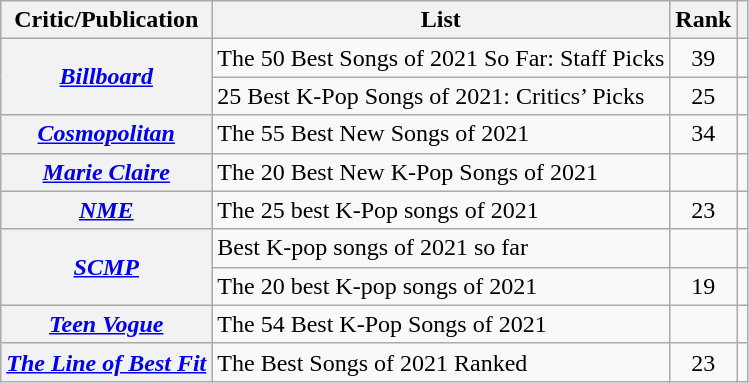<table class="wikitable plainrowheaders sortable" style="text-align:center">
<tr>
<th>Critic/Publication</th>
<th scope="col" class="unsortable">List</th>
<th data-sort-type="number">Rank</th>
<th scope="col" class="unsortable"></th>
</tr>
<tr>
<th scope="row" rowspan="2"><em><a href='#'>Billboard</a></em></th>
<td style="text-align:left">The 50 Best Songs of 2021 So Far: Staff Picks</td>
<td>39</td>
<td></td>
</tr>
<tr>
<td style="text-align:left">25 Best K-Pop Songs of 2021: Critics’ Picks</td>
<td>25</td>
<td></td>
</tr>
<tr>
<th scope="row"><em><a href='#'>Cosmopolitan</a></em></th>
<td style="text-align:left">The 55 Best New Songs of 2021</td>
<td>34</td>
<td></td>
</tr>
<tr>
<th scope="row"><em><a href='#'>Marie Claire</a></em></th>
<td style="text-align:left">The 20 Best New K-Pop Songs of 2021</td>
<td></td>
<td></td>
</tr>
<tr>
<th scope="row"><em><a href='#'>NME</a></em></th>
<td style="text-align:left">The 25 best K-Pop songs of 2021</td>
<td>23</td>
<td></td>
</tr>
<tr>
<th scope="row" rowspan="2"><em><a href='#'>SCMP</a></em></th>
<td style="text-align:left">Best K-pop songs of 2021 so far</td>
<td></td>
<td></td>
</tr>
<tr '>
<td style="text-align:left">The 20 best K-pop songs of 2021</td>
<td>19</td>
<td style="text-align:center"></td>
</tr>
<tr>
<th scope="row"><em><a href='#'>Teen Vogue</a></em></th>
<td style="text-align:left">The 54 Best K-Pop Songs of 2021</td>
<td></td>
<td></td>
</tr>
<tr>
<th scope="row"><em><a href='#'>The Line of Best Fit</a></em></th>
<td style="text-align:left">The Best Songs of 2021 Ranked</td>
<td>23</td>
<td></td>
</tr>
</table>
